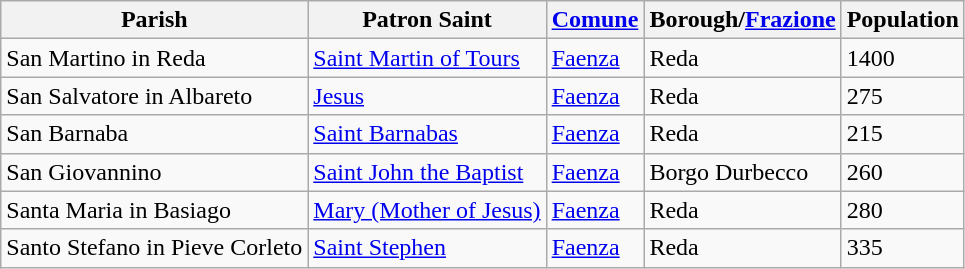<table class="wikitable">
<tr>
<th>Parish</th>
<th>Patron Saint</th>
<th><a href='#'>Comune</a></th>
<th>Borough/<a href='#'>Frazione</a></th>
<th>Population</th>
</tr>
<tr>
<td>San Martino in Reda</td>
<td><a href='#'>Saint Martin of Tours</a></td>
<td><a href='#'>Faenza</a></td>
<td>Reda</td>
<td>1400</td>
</tr>
<tr>
<td>San Salvatore in Albareto</td>
<td><a href='#'>Jesus</a></td>
<td><a href='#'>Faenza</a></td>
<td>Reda</td>
<td>275</td>
</tr>
<tr>
<td>San Barnaba</td>
<td><a href='#'>Saint Barnabas</a></td>
<td><a href='#'>Faenza</a></td>
<td>Reda</td>
<td>215</td>
</tr>
<tr>
<td>San Giovannino</td>
<td><a href='#'>Saint John the Baptist</a></td>
<td><a href='#'>Faenza</a></td>
<td>Borgo Durbecco</td>
<td>260</td>
</tr>
<tr>
<td>Santa Maria in Basiago</td>
<td><a href='#'>Mary (Mother of Jesus)</a></td>
<td><a href='#'>Faenza</a></td>
<td>Reda</td>
<td>280</td>
</tr>
<tr>
<td>Santo Stefano in Pieve Corleto</td>
<td><a href='#'>Saint Stephen</a></td>
<td><a href='#'>Faenza</a></td>
<td>Reda</td>
<td>335</td>
</tr>
</table>
